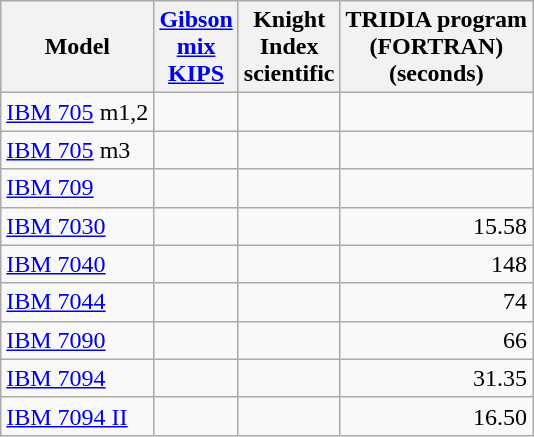<table class="wikitable sortable">
<tr>
<th>Model</th>
<th><a href='#'>Gibson<br>mix<br>KIPS</a></th>
<th>Knight<br>Index<br>scientific</th>
<th>TRIDIA program<br>(FORTRAN)<br>(seconds)</th>
</tr>
<tr>
<td><a href='#'>IBM 705</a> m1,2</td>
<td align="right"></td>
<td></td>
<td></td>
</tr>
<tr>
<td><a href='#'>IBM 705</a> m3</td>
<td align="right"></td>
<td></td>
<td></td>
</tr>
<tr>
<td><a href='#'>IBM 709</a></td>
<td align="right"></td>
<td></td>
<td></td>
</tr>
<tr>
<td><a href='#'>IBM 7030</a></td>
<td></td>
<td align="right"></td>
<td align="right">15.58</td>
</tr>
<tr>
<td><a href='#'>IBM 7040</a></td>
<td></td>
<td></td>
<td align="right">148</td>
</tr>
<tr>
<td><a href='#'>IBM 7044</a></td>
<td align="right"></td>
<td></td>
<td align="right">74</td>
</tr>
<tr>
<td><a href='#'>IBM 7090</a></td>
<td align="right"></td>
<td></td>
<td align="right">66</td>
</tr>
<tr>
<td><a href='#'>IBM 7094</a></td>
<td></td>
<td align="right"></td>
<td align="right">31.35</td>
</tr>
<tr>
<td><a href='#'>IBM 7094 II</a></td>
<td align="right"></td>
<td align="right"></td>
<td align="right">16.50</td>
</tr>
</table>
